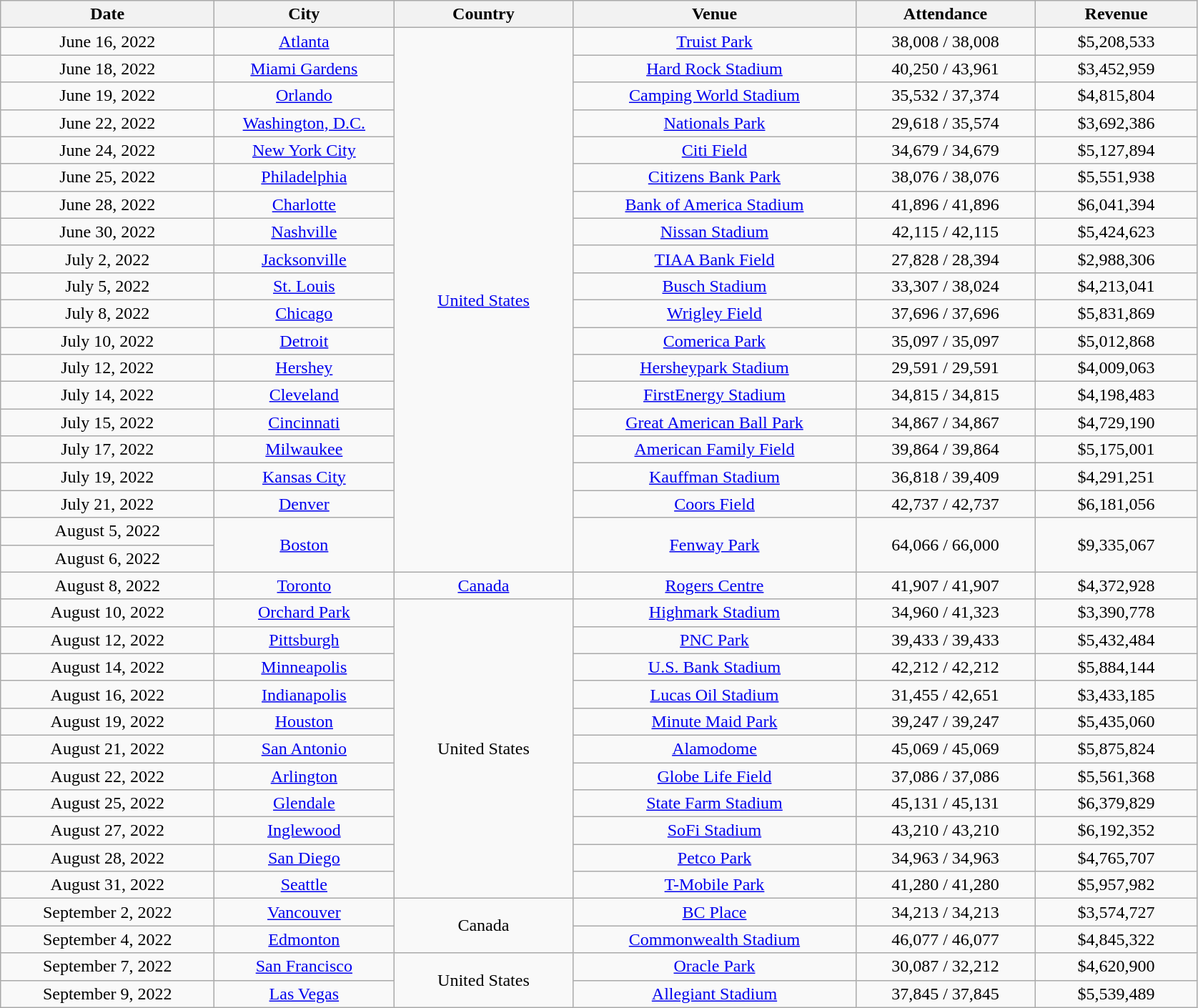<table class="wikitable plainrowheaders" style="text-align:center;">
<tr>
<th scope="col" style="width:12em;">Date</th>
<th scope="col" style="width:10em;">City</th>
<th scope="col" style="width:10em;">Country</th>
<th scope="col" style="width:16em;">Venue</th>
<th scope="col" style="width:10em;">Attendance</th>
<th scope="col" style="width:9em;">Revenue</th>
</tr>
<tr>
<td>June 16, 2022</td>
<td><a href='#'>Atlanta</a></td>
<td rowspan="20"><a href='#'>United States</a></td>
<td><a href='#'>Truist Park</a></td>
<td>38,008 / 38,008</td>
<td>$5,208,533</td>
</tr>
<tr>
<td>June 18, 2022</td>
<td><a href='#'>Miami Gardens</a></td>
<td><a href='#'>Hard Rock Stadium</a></td>
<td>40,250 / 43,961</td>
<td>$3,452,959</td>
</tr>
<tr>
<td>June 19, 2022</td>
<td><a href='#'>Orlando</a></td>
<td><a href='#'>Camping World Stadium</a></td>
<td>35,532 / 37,374</td>
<td>$4,815,804</td>
</tr>
<tr>
<td>June 22, 2022</td>
<td><a href='#'>Washington, D.C.</a></td>
<td><a href='#'>Nationals Park</a></td>
<td>29,618 / 35,574</td>
<td>$3,692,386</td>
</tr>
<tr>
<td>June 24, 2022</td>
<td><a href='#'>New York City</a></td>
<td><a href='#'>Citi Field</a></td>
<td>34,679 / 34,679</td>
<td>$5,127,894</td>
</tr>
<tr>
<td>June 25, 2022</td>
<td><a href='#'>Philadelphia</a></td>
<td><a href='#'>Citizens Bank Park</a></td>
<td>38,076 / 38,076</td>
<td>$5,551,938</td>
</tr>
<tr>
<td>June 28, 2022</td>
<td><a href='#'>Charlotte</a></td>
<td><a href='#'>Bank of America Stadium</a></td>
<td>41,896 / 41,896</td>
<td>$6,041,394</td>
</tr>
<tr>
<td>June 30, 2022</td>
<td><a href='#'>Nashville</a></td>
<td><a href='#'>Nissan Stadium</a></td>
<td>42,115 / 42,115</td>
<td>$5,424,623</td>
</tr>
<tr>
<td>July 2, 2022</td>
<td><a href='#'>Jacksonville</a></td>
<td><a href='#'>TIAA Bank Field</a></td>
<td>27,828 / 28,394</td>
<td>$2,988,306</td>
</tr>
<tr>
<td>July 5, 2022</td>
<td><a href='#'>St. Louis</a></td>
<td><a href='#'>Busch Stadium</a></td>
<td>33,307 / 38,024</td>
<td>$4,213,041</td>
</tr>
<tr>
<td>July 8, 2022</td>
<td><a href='#'>Chicago</a></td>
<td><a href='#'>Wrigley Field</a></td>
<td>37,696 / 37,696</td>
<td>$5,831,869</td>
</tr>
<tr>
<td>July 10, 2022</td>
<td><a href='#'>Detroit</a></td>
<td><a href='#'>Comerica Park</a></td>
<td>35,097 / 35,097</td>
<td>$5,012,868</td>
</tr>
<tr>
<td>July 12, 2022</td>
<td><a href='#'>Hershey</a></td>
<td><a href='#'>Hersheypark Stadium</a></td>
<td>29,591 / 29,591</td>
<td>$4,009,063</td>
</tr>
<tr>
<td>July 14, 2022</td>
<td><a href='#'>Cleveland</a></td>
<td><a href='#'>FirstEnergy Stadium</a></td>
<td>34,815 / 34,815</td>
<td>$4,198,483</td>
</tr>
<tr>
<td>July 15, 2022</td>
<td><a href='#'>Cincinnati</a></td>
<td><a href='#'>Great American Ball Park</a></td>
<td>34,867 / 34,867</td>
<td>$4,729,190</td>
</tr>
<tr>
<td>July 17, 2022</td>
<td><a href='#'>Milwaukee</a></td>
<td><a href='#'>American Family Field</a></td>
<td>39,864 / 39,864</td>
<td>$5,175,001</td>
</tr>
<tr>
<td>July 19, 2022</td>
<td><a href='#'>Kansas City</a></td>
<td><a href='#'>Kauffman Stadium</a></td>
<td>36,818 / 39,409</td>
<td>$4,291,251</td>
</tr>
<tr>
<td>July 21, 2022</td>
<td><a href='#'>Denver</a></td>
<td><a href='#'>Coors Field</a></td>
<td>42,737 / 42,737</td>
<td>$6,181,056</td>
</tr>
<tr>
<td>August 5, 2022</td>
<td rowspan="2"><a href='#'>Boston</a></td>
<td rowspan="2"><a href='#'>Fenway Park</a></td>
<td rowspan="2">64,066 / 66,000</td>
<td rowspan="2">$9,335,067</td>
</tr>
<tr>
<td>August 6, 2022</td>
</tr>
<tr>
<td>August 8, 2022</td>
<td><a href='#'>Toronto</a></td>
<td><a href='#'>Canada</a></td>
<td><a href='#'>Rogers Centre</a></td>
<td>41,907 / 41,907</td>
<td>$4,372,928</td>
</tr>
<tr>
<td>August 10, 2022</td>
<td><a href='#'>Orchard Park</a></td>
<td rowspan="11">United States</td>
<td><a href='#'>Highmark Stadium</a></td>
<td>34,960 / 41,323</td>
<td>$3,390,778</td>
</tr>
<tr>
<td>August 12, 2022</td>
<td><a href='#'>Pittsburgh</a></td>
<td><a href='#'>PNC Park</a></td>
<td>39,433 / 39,433</td>
<td>$5,432,484</td>
</tr>
<tr>
<td>August 14, 2022</td>
<td><a href='#'>Minneapolis</a></td>
<td><a href='#'>U.S. Bank Stadium</a></td>
<td>42,212 / 42,212</td>
<td>$5,884,144</td>
</tr>
<tr>
<td>August 16, 2022</td>
<td><a href='#'>Indianapolis</a></td>
<td><a href='#'>Lucas Oil Stadium</a></td>
<td>31,455 / 42,651</td>
<td>$3,433,185</td>
</tr>
<tr>
<td>August 19, 2022</td>
<td><a href='#'>Houston</a></td>
<td><a href='#'>Minute Maid Park</a></td>
<td>39,247 / 39,247</td>
<td>$5,435,060</td>
</tr>
<tr>
<td>August 21, 2022</td>
<td><a href='#'>San Antonio</a></td>
<td><a href='#'>Alamodome</a></td>
<td>45,069 / 45,069</td>
<td>$5,875,824</td>
</tr>
<tr>
<td>August 22, 2022</td>
<td><a href='#'>Arlington</a></td>
<td><a href='#'>Globe Life Field</a></td>
<td>37,086 / 37,086</td>
<td>$5,561,368</td>
</tr>
<tr>
<td>August 25, 2022</td>
<td><a href='#'>Glendale</a></td>
<td><a href='#'>State Farm Stadium</a></td>
<td>45,131 / 45,131</td>
<td>$6,379,829</td>
</tr>
<tr>
<td>August 27, 2022</td>
<td><a href='#'>Inglewood</a></td>
<td><a href='#'>SoFi Stadium</a></td>
<td>43,210 / 43,210</td>
<td>$6,192,352</td>
</tr>
<tr>
<td>August 28, 2022</td>
<td><a href='#'>San Diego</a></td>
<td><a href='#'>Petco Park</a></td>
<td>34,963 / 34,963</td>
<td>$4,765,707</td>
</tr>
<tr>
<td>August 31, 2022</td>
<td><a href='#'>Seattle</a></td>
<td><a href='#'>T-Mobile Park</a></td>
<td>41,280 / 41,280</td>
<td>$5,957,982</td>
</tr>
<tr>
<td>September 2, 2022</td>
<td><a href='#'>Vancouver</a></td>
<td rowspan="2">Canada</td>
<td><a href='#'>BC Place</a></td>
<td>34,213 / 34,213</td>
<td>$3,574,727</td>
</tr>
<tr>
<td>September 4, 2022</td>
<td><a href='#'>Edmonton</a></td>
<td><a href='#'>Commonwealth Stadium</a></td>
<td>46,077 / 46,077</td>
<td>$4,845,322</td>
</tr>
<tr>
<td>September 7, 2022</td>
<td><a href='#'>San Francisco</a></td>
<td rowspan="2">United States</td>
<td><a href='#'>Oracle Park</a></td>
<td>30,087 / 32,212</td>
<td>$4,620,900</td>
</tr>
<tr>
<td>September 9, 2022</td>
<td><a href='#'>Las Vegas</a></td>
<td><a href='#'>Allegiant Stadium</a></td>
<td>37,845 / 37,845</td>
<td>$5,539,489</td>
</tr>
</table>
